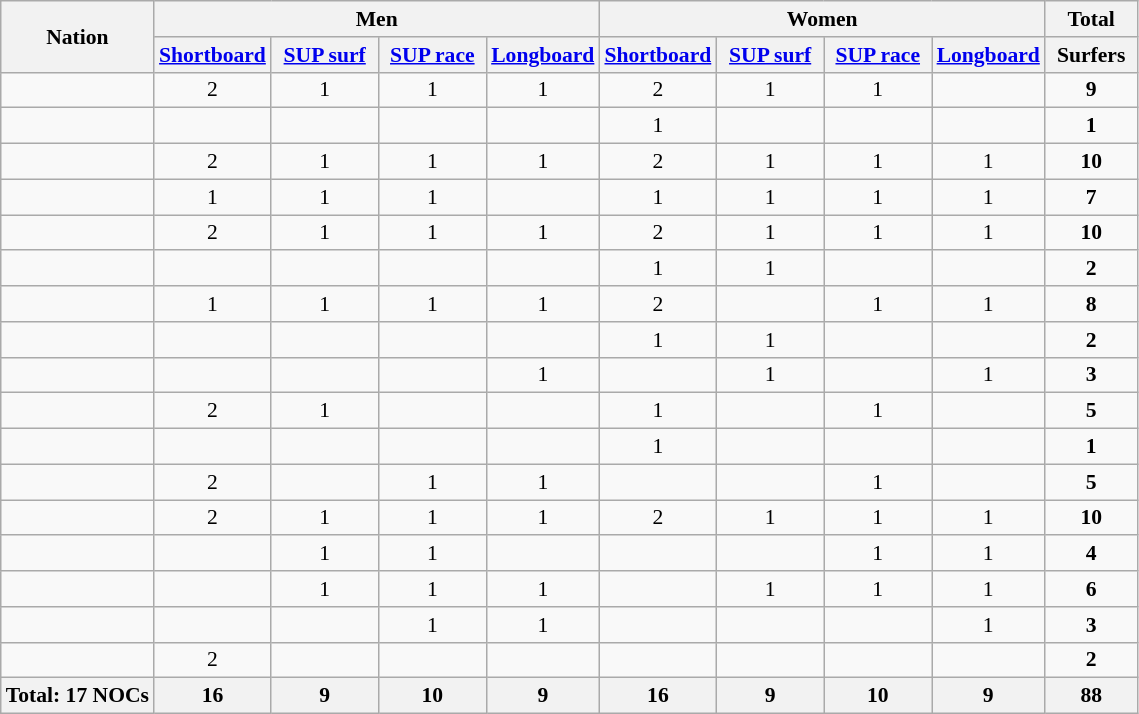<table class="wikitable" style="text-align:center; font-size:90%">
<tr>
<th rowspan="2" align="left">Nation</th>
<th colspan="4">Men</th>
<th colspan="4">Women</th>
<th>Total</th>
</tr>
<tr>
<th width=65><a href='#'>Shortboard</a></th>
<th width=65><a href='#'>SUP surf</a></th>
<th width=65><a href='#'>SUP race</a></th>
<th width=65><a href='#'>Longboard</a></th>
<th width=65><a href='#'>Shortboard</a></th>
<th width=65><a href='#'>SUP surf</a></th>
<th width=65><a href='#'>SUP race</a></th>
<th width=65><a href='#'>Longboard</a></th>
<th width=55>Surfers</th>
</tr>
<tr>
<td align=left></td>
<td>2</td>
<td>1</td>
<td>1</td>
<td>1</td>
<td>2</td>
<td>1</td>
<td>1</td>
<td></td>
<td><strong>9</strong></td>
</tr>
<tr>
<td align=left></td>
<td></td>
<td></td>
<td></td>
<td></td>
<td>1</td>
<td></td>
<td></td>
<td></td>
<td><strong>1</strong></td>
</tr>
<tr>
<td align=left></td>
<td>2</td>
<td>1</td>
<td>1</td>
<td>1</td>
<td>2</td>
<td>1</td>
<td>1</td>
<td>1</td>
<td><strong>10</strong></td>
</tr>
<tr>
<td align=left></td>
<td>1</td>
<td>1</td>
<td>1</td>
<td></td>
<td>1</td>
<td>1</td>
<td>1</td>
<td>1</td>
<td><strong>7</strong></td>
</tr>
<tr>
<td align=left></td>
<td>2</td>
<td>1</td>
<td>1</td>
<td>1</td>
<td>2</td>
<td>1</td>
<td>1</td>
<td>1</td>
<td><strong>10</strong></td>
</tr>
<tr>
<td align=left></td>
<td></td>
<td></td>
<td></td>
<td></td>
<td>1</td>
<td>1</td>
<td></td>
<td></td>
<td><strong>2</strong></td>
</tr>
<tr>
<td align=left></td>
<td>1</td>
<td>1</td>
<td>1</td>
<td>1</td>
<td>2</td>
<td></td>
<td>1</td>
<td>1</td>
<td><strong>8</strong></td>
</tr>
<tr>
<td align=left></td>
<td></td>
<td></td>
<td></td>
<td></td>
<td>1</td>
<td>1</td>
<td></td>
<td></td>
<td><strong>2</strong></td>
</tr>
<tr>
<td align=left></td>
<td></td>
<td></td>
<td></td>
<td>1</td>
<td></td>
<td>1</td>
<td></td>
<td>1</td>
<td><strong>3</strong></td>
</tr>
<tr>
<td align=left></td>
<td>2</td>
<td>1</td>
<td></td>
<td></td>
<td>1</td>
<td></td>
<td>1</td>
<td></td>
<td><strong>5</strong></td>
</tr>
<tr>
<td align=left></td>
<td></td>
<td></td>
<td></td>
<td></td>
<td>1</td>
<td></td>
<td></td>
<td></td>
<td><strong>1</strong></td>
</tr>
<tr>
<td align=left></td>
<td>2</td>
<td></td>
<td>1</td>
<td>1</td>
<td></td>
<td></td>
<td>1</td>
<td></td>
<td><strong>5</strong></td>
</tr>
<tr>
<td align=left></td>
<td>2</td>
<td>1</td>
<td>1</td>
<td>1</td>
<td>2</td>
<td>1</td>
<td>1</td>
<td>1</td>
<td><strong>10</strong></td>
</tr>
<tr>
<td align=left></td>
<td></td>
<td>1</td>
<td>1</td>
<td></td>
<td></td>
<td></td>
<td>1</td>
<td>1</td>
<td><strong>4</strong></td>
</tr>
<tr>
<td align=left></td>
<td></td>
<td>1</td>
<td>1</td>
<td>1</td>
<td></td>
<td>1</td>
<td>1</td>
<td>1</td>
<td><strong>6</strong></td>
</tr>
<tr>
<td align=left></td>
<td></td>
<td></td>
<td>1</td>
<td>1</td>
<td></td>
<td></td>
<td></td>
<td>1</td>
<td><strong>3</strong></td>
</tr>
<tr>
<td align=left></td>
<td>2</td>
<td></td>
<td></td>
<td></td>
<td></td>
<td></td>
<td></td>
<td></td>
<td><strong>2</strong></td>
</tr>
<tr>
<th>Total: 17 NOCs</th>
<th>16</th>
<th>9</th>
<th>10</th>
<th>9</th>
<th>16</th>
<th>9</th>
<th>10</th>
<th>9</th>
<th>88</th>
</tr>
</table>
